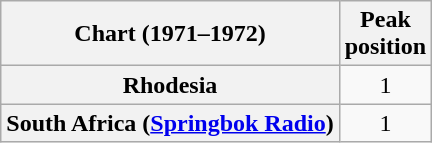<table class="wikitable sortable plainrowheaders" style="text-align:center">
<tr>
<th scope="col">Chart (1971–1972)</th>
<th scope="col">Peak<br>position</th>
</tr>
<tr>
<th scope="row">Rhodesia</th>
<td>1</td>
</tr>
<tr>
<th scope="row">South Africa (<a href='#'>Springbok Radio</a>)</th>
<td>1</td>
</tr>
</table>
